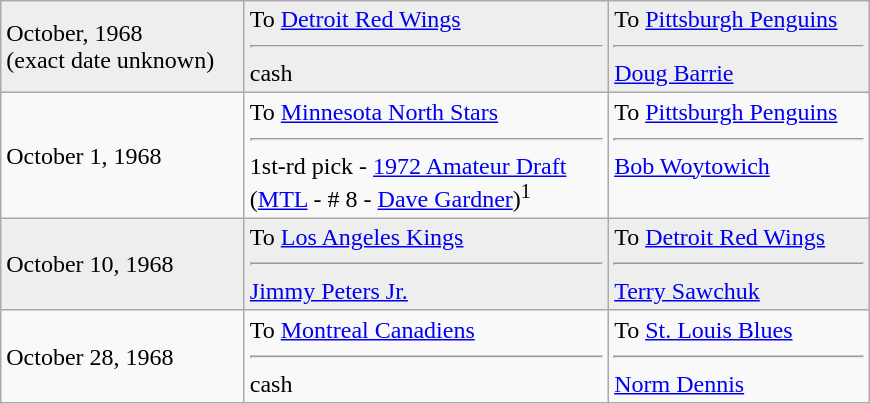<table class="wikitable" style="border:1px solid #999; width:580px;">
<tr style="background:#eee;">
<td>October, 1968<br>(exact date unknown)</td>
<td valign="top">To <a href='#'>Detroit Red Wings</a><hr>cash</td>
<td valign="top">To <a href='#'>Pittsburgh Penguins</a><hr><a href='#'>Doug Barrie</a></td>
</tr>
<tr>
<td>October 1, 1968</td>
<td valign="top">To <a href='#'>Minnesota North Stars</a><hr>1st-rd pick - <a href='#'>1972 Amateur Draft</a><br>(<a href='#'>MTL</a> - # 8 - <a href='#'>Dave Gardner</a>)<sup>1</sup></td>
<td valign="top">To <a href='#'>Pittsburgh Penguins</a><hr><a href='#'>Bob Woytowich</a></td>
</tr>
<tr style="background:#eee;">
<td>October 10, 1968</td>
<td valign="top">To <a href='#'>Los Angeles Kings</a><hr><a href='#'>Jimmy Peters Jr.</a></td>
<td valign="top">To <a href='#'>Detroit Red Wings</a><hr><a href='#'>Terry Sawchuk</a></td>
</tr>
<tr>
<td>October 28, 1968</td>
<td valign="top">To <a href='#'>Montreal Canadiens</a><hr>cash</td>
<td valign="top">To <a href='#'>St. Louis Blues</a><hr><a href='#'>Norm Dennis</a></td>
</tr>
</table>
